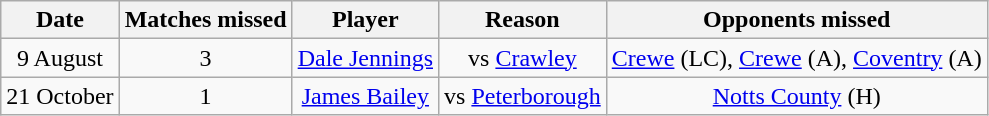<table class="wikitable" style="text-align: center">
<tr>
<th>Date</th>
<th>Matches missed</th>
<th>Player</th>
<th>Reason</th>
<th>Opponents missed</th>
</tr>
<tr>
<td>9 August</td>
<td>3</td>
<td><a href='#'>Dale Jennings</a></td>
<td> vs <a href='#'>Crawley</a></td>
<td><a href='#'>Crewe</a> (LC), <a href='#'>Crewe</a> (A), <a href='#'>Coventry</a> (A)</td>
</tr>
<tr>
<td>21 October</td>
<td>1</td>
<td><a href='#'>James Bailey</a></td>
<td> vs <a href='#'>Peterborough</a></td>
<td><a href='#'>Notts County</a> (H)</td>
</tr>
</table>
